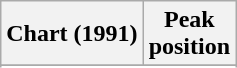<table class="wikitable sortable plainrowheaders">
<tr>
<th>Chart (1991)</th>
<th>Peak<br>position</th>
</tr>
<tr>
</tr>
<tr>
</tr>
</table>
